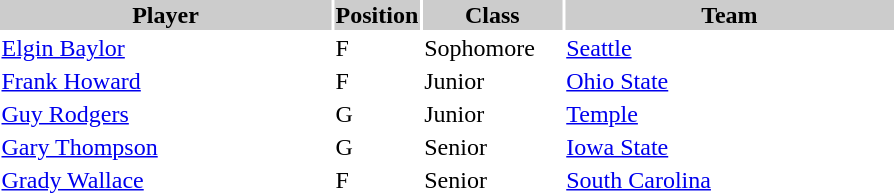<table style="width:600px" "border:'1' 'solid' 'gray'">
<tr>
<th bgcolor="#CCCCCC" style="width:40%">Player</th>
<th bgcolor="#CCCCCC" style="width:4%">Position</th>
<th bgcolor="#CCCCCC" style="width:16%">Class</th>
<th bgcolor="#CCCCCC" style="width:40%">Team</th>
</tr>
<tr>
<td><a href='#'>Elgin Baylor</a></td>
<td>F</td>
<td>Sophomore</td>
<td><a href='#'>Seattle</a></td>
</tr>
<tr>
<td><a href='#'>Frank Howard</a></td>
<td>F</td>
<td>Junior</td>
<td><a href='#'>Ohio State</a></td>
</tr>
<tr>
<td><a href='#'>Guy Rodgers</a></td>
<td>G</td>
<td>Junior</td>
<td><a href='#'>Temple</a></td>
</tr>
<tr>
<td><a href='#'>Gary Thompson</a></td>
<td>G</td>
<td>Senior</td>
<td><a href='#'>Iowa State</a></td>
</tr>
<tr>
<td><a href='#'>Grady Wallace</a></td>
<td>F</td>
<td>Senior</td>
<td><a href='#'>South Carolina</a></td>
</tr>
</table>
